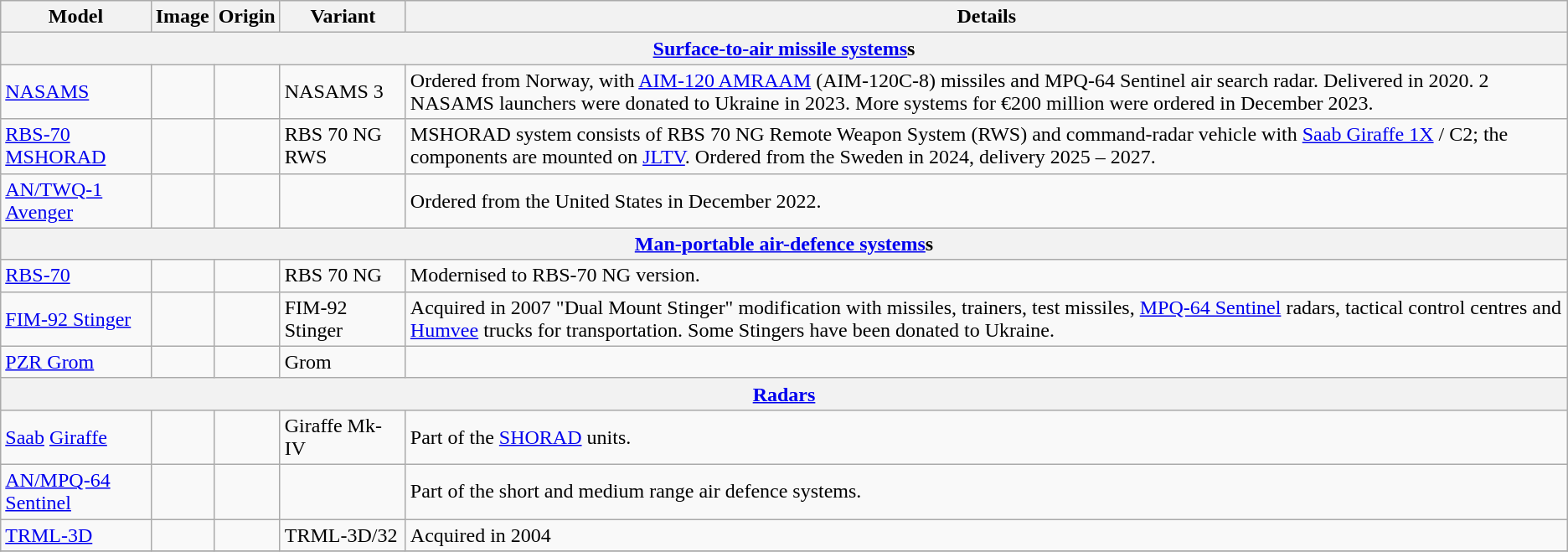<table class="wikitable">
<tr>
<th>Model</th>
<th>Image</th>
<th>Origin</th>
<th>Variant</th>
<th>Details</th>
</tr>
<tr>
<th style="align: center;" colspan="7"><a href='#'>Surface-to-air missile systems</a>s</th>
</tr>
<tr>
<td><a href='#'>NASAMS</a></td>
<td></td>
<td></td>
<td>NASAMS 3</td>
<td>Ordered from Norway, with <a href='#'>AIM-120 AMRAAM</a> (AIM-120C-8) missiles and MPQ-64 Sentinel air search radar. Delivered in 2020. 2 NASAMS launchers were donated to Ukraine in 2023. More systems for €200 million were ordered in December 2023.</td>
</tr>
<tr>
<td><a href='#'>RBS-70 MSHORAD</a></td>
<td></td>
<td></td>
<td>RBS 70 NG RWS</td>
<td>MSHORAD system consists of RBS 70 NG Remote Weapon System (RWS) and command-radar vehicle with <a href='#'>Saab Giraffe 1X</a> / C2; the components are mounted on <a href='#'>JLTV</a>. Ordered from the Sweden in 2024, delivery 2025 – 2027.</td>
</tr>
<tr>
<td><a href='#'>AN/TWQ-1 Avenger</a></td>
<td></td>
<td></td>
<td></td>
<td>Ordered from the United States in December 2022.</td>
</tr>
<tr>
<th style="align: center;" colspan="7"><a href='#'>Man-portable air-defence systems</a>s</th>
</tr>
<tr>
<td><a href='#'>RBS-70</a></td>
<td></td>
<td></td>
<td>RBS 70 NG</td>
<td>Modernised to RBS-70 NG version.</td>
</tr>
<tr>
<td><a href='#'>FIM-92 Stinger</a></td>
<td></td>
<td></td>
<td>FIM-92 Stinger</td>
<td>Acquired in 2007 "Dual Mount Stinger" modification with  missiles,  trainers,  test missiles, <a href='#'>MPQ-64 Sentinel</a> radars, tactical control centres and <a href='#'>Humvee</a> trucks for transportation. Some Stingers have been donated to Ukraine.</td>
</tr>
<tr>
<td><a href='#'>PZR Grom</a></td>
<td></td>
<td></td>
<td>Grom</td>
<td></td>
</tr>
<tr>
<th style="align: center;" colspan="7"><a href='#'>Radars</a></th>
</tr>
<tr>
<td><a href='#'>Saab</a> <a href='#'>Giraffe</a></td>
<td></td>
<td></td>
<td>Giraffe Mk-IV</td>
<td>Part of the <a href='#'>SHORAD</a> units.</td>
</tr>
<tr>
<td><a href='#'>AN/MPQ-64 Sentinel</a></td>
<td></td>
<td></td>
<td></td>
<td>Part of the short and medium range air defence systems.</td>
</tr>
<tr>
<td><a href='#'>TRML-3D</a></td>
<td></td>
<td></td>
<td>TRML-3D/32</td>
<td>Acquired in 2004 </td>
</tr>
<tr>
</tr>
</table>
